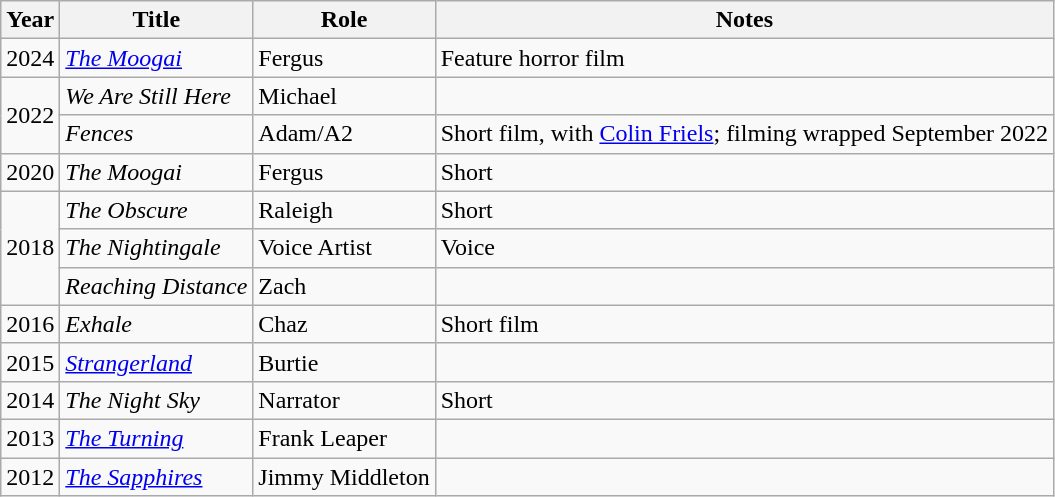<table class="wikitable">
<tr>
<th>Year</th>
<th>Title</th>
<th>Role</th>
<th>Notes</th>
</tr>
<tr>
<td>2024</td>
<td><em><a href='#'>The Moogai</a></em></td>
<td>Fergus</td>
<td>Feature horror film</td>
</tr>
<tr>
<td rowspan="2">2022</td>
<td><em>We Are Still Here</em></td>
<td>Michael</td>
<td></td>
</tr>
<tr>
<td><em>Fences</em></td>
<td>Adam/A2</td>
<td>Short film, with <a href='#'>Colin Friels</a>; filming wrapped September 2022</td>
</tr>
<tr>
<td>2020</td>
<td><em>The Moogai</em></td>
<td>Fergus</td>
<td>Short</td>
</tr>
<tr>
<td rowspan="3">2018</td>
<td><em>The Obscure</em></td>
<td>Raleigh</td>
<td>Short</td>
</tr>
<tr>
<td><em>The Nightingale</em></td>
<td>Voice Artist</td>
<td>Voice</td>
</tr>
<tr>
<td><em>Reaching Distance</em></td>
<td>Zach</td>
<td></td>
</tr>
<tr>
<td>2016</td>
<td><em>Exhale</em></td>
<td>Chaz</td>
<td>Short film</td>
</tr>
<tr>
<td>2015</td>
<td><em><a href='#'>Strangerland</a></em></td>
<td>Burtie</td>
<td></td>
</tr>
<tr>
<td>2014</td>
<td><em>The Night Sky</em></td>
<td>Narrator</td>
<td>Short</td>
</tr>
<tr>
<td>2013</td>
<td><em><a href='#'>The Turning</a></em></td>
<td>Frank Leaper</td>
<td></td>
</tr>
<tr>
<td>2012</td>
<td><em><a href='#'>The Sapphires</a></em></td>
<td>Jimmy Middleton</td>
<td></td>
</tr>
</table>
